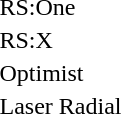<table>
<tr>
<td>RS:One</td>
<td></td>
<td></td>
<td></td>
</tr>
<tr>
<td>RS:X</td>
<td></td>
<td></td>
<td></td>
</tr>
<tr>
<td>Optimist</td>
<td></td>
<td></td>
<td></td>
</tr>
<tr>
<td>Laser Radial</td>
<td></td>
<td></td>
<td></td>
</tr>
</table>
